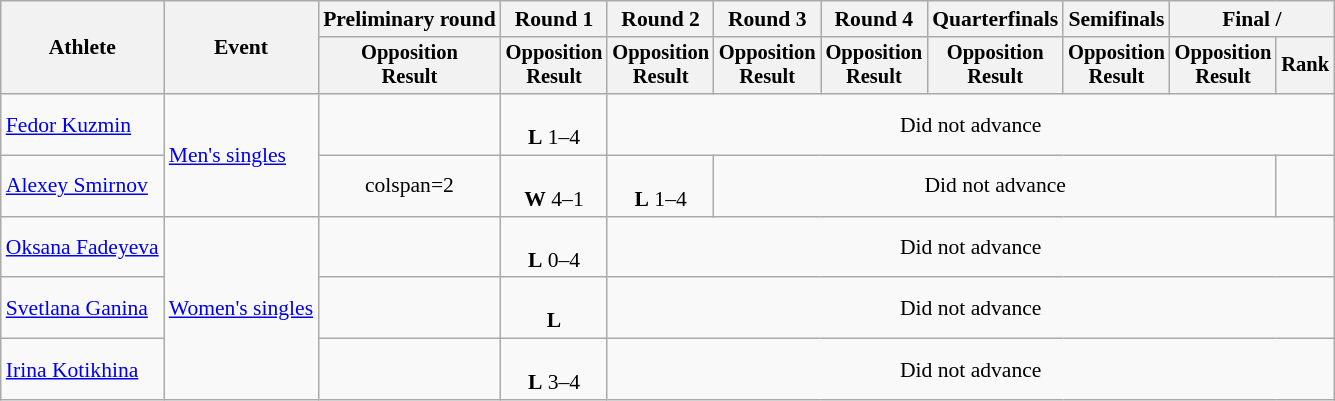<table class="wikitable" style="font-size:90%">
<tr>
<th rowspan="2">Athlete</th>
<th rowspan="2">Event</th>
<th>Preliminary round</th>
<th>Round 1</th>
<th>Round 2</th>
<th>Round 3</th>
<th>Round 4</th>
<th>Quarterfinals</th>
<th>Semifinals</th>
<th colspan=2>Final / </th>
</tr>
<tr style="font-size:95%">
<th>Opposition<br>Result</th>
<th>Opposition<br>Result</th>
<th>Opposition<br>Result</th>
<th>Opposition<br>Result</th>
<th>Opposition<br>Result</th>
<th>Opposition<br>Result</th>
<th>Opposition<br>Result</th>
<th>Opposition<br>Result</th>
<th>Rank</th>
</tr>
<tr align=center>
<td align=left><a href='#'>Fedor Kuzmin</a></td>
<td align=left rowspan=2><a href='#'>Men's singles</a></td>
<td></td>
<td><br><strong>L</strong> 1–4</td>
<td colspan=7>Did not advance</td>
</tr>
<tr align=center>
<td align=left><a href='#'>Alexey Smirnov</a></td>
<td>colspan=2 </td>
<td><br><strong>W</strong> 4–1</td>
<td><br><strong>L</strong> 1–4</td>
<td colspan=5>Did not advance</td>
</tr>
<tr align=center>
<td align=left><a href='#'>Oksana Fadeyeva</a></td>
<td align=left rowspan=3><a href='#'>Women's singles</a></td>
<td></td>
<td><br><strong>L</strong> 0–4</td>
<td colspan=7>Did not advance</td>
</tr>
<tr align=center>
<td align=left><a href='#'>Svetlana Ganina</a></td>
<td></td>
<td><br><strong>L</strong> </td>
<td colspan=7>Did not advance</td>
</tr>
<tr align=center>
<td align=left><a href='#'>Irina Kotikhina</a></td>
<td></td>
<td><br><strong>L</strong> 3–4</td>
<td colspan=7>Did not advance</td>
</tr>
</table>
